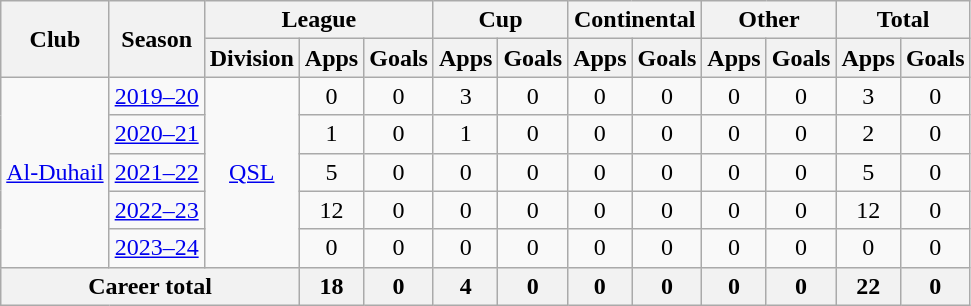<table class="wikitable" style="text-align: center">
<tr>
<th rowspan="2">Club</th>
<th rowspan="2">Season</th>
<th colspan="3">League</th>
<th colspan="2">Cup</th>
<th colspan="2">Continental</th>
<th colspan="2">Other</th>
<th colspan="2">Total</th>
</tr>
<tr>
<th>Division</th>
<th>Apps</th>
<th>Goals</th>
<th>Apps</th>
<th>Goals</th>
<th>Apps</th>
<th>Goals</th>
<th>Apps</th>
<th>Goals</th>
<th>Apps</th>
<th>Goals</th>
</tr>
<tr>
<td rowspan="5"><a href='#'>Al-Duhail</a></td>
<td><a href='#'>2019–20</a></td>
<td rowspan="5"><a href='#'>QSL</a></td>
<td>0</td>
<td>0</td>
<td>3</td>
<td>0</td>
<td>0</td>
<td>0</td>
<td>0</td>
<td>0</td>
<td>3</td>
<td>0</td>
</tr>
<tr>
<td><a href='#'>2020–21</a></td>
<td>1</td>
<td>0</td>
<td>1</td>
<td>0</td>
<td>0</td>
<td>0</td>
<td>0</td>
<td>0</td>
<td>2</td>
<td>0</td>
</tr>
<tr>
<td><a href='#'>2021–22</a></td>
<td>5</td>
<td>0</td>
<td>0</td>
<td>0</td>
<td>0</td>
<td>0</td>
<td>0</td>
<td>0</td>
<td>5</td>
<td>0</td>
</tr>
<tr>
<td><a href='#'>2022–23</a></td>
<td>12</td>
<td>0</td>
<td>0</td>
<td>0</td>
<td>0</td>
<td>0</td>
<td>0</td>
<td>0</td>
<td>12</td>
<td>0</td>
</tr>
<tr>
<td><a href='#'>2023–24</a></td>
<td>0</td>
<td>0</td>
<td>0</td>
<td>0</td>
<td>0</td>
<td>0</td>
<td>0</td>
<td>0</td>
<td>0</td>
<td>0</td>
</tr>
<tr>
<th colspan=3>Career total</th>
<th>18</th>
<th>0</th>
<th>4</th>
<th>0</th>
<th>0</th>
<th>0</th>
<th>0</th>
<th>0</th>
<th>22</th>
<th>0</th>
</tr>
</table>
